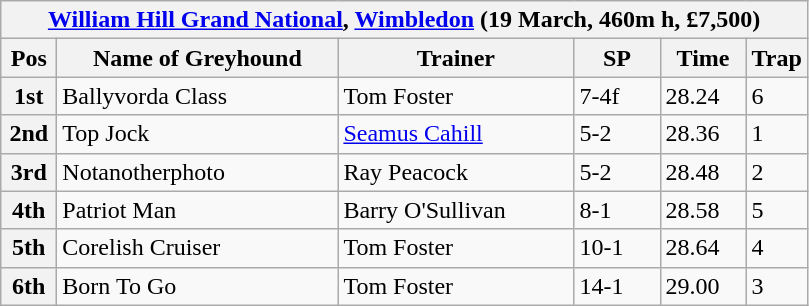<table class="wikitable">
<tr>
<th colspan="6"><a href='#'>William Hill Grand National</a>, <a href='#'>Wimbledon</a> (19 March, 460m h, £7,500)</th>
</tr>
<tr>
<th width=30>Pos</th>
<th width=180>Name of Greyhound</th>
<th width=150>Trainer</th>
<th width=50>SP</th>
<th width=50>Time</th>
<th width=30>Trap</th>
</tr>
<tr>
<th>1st</th>
<td>Ballyvorda Class</td>
<td>Tom Foster</td>
<td>7-4f</td>
<td>28.24</td>
<td>6</td>
</tr>
<tr>
<th>2nd</th>
<td>Top Jock</td>
<td><a href='#'>Seamus Cahill</a></td>
<td>5-2</td>
<td>28.36</td>
<td>1</td>
</tr>
<tr>
<th>3rd</th>
<td>Notanotherphoto</td>
<td>Ray Peacock</td>
<td>5-2</td>
<td>28.48</td>
<td>2</td>
</tr>
<tr>
<th>4th</th>
<td>Patriot Man</td>
<td>Barry O'Sullivan</td>
<td>8-1</td>
<td>28.58</td>
<td>5</td>
</tr>
<tr>
<th>5th</th>
<td>Corelish Cruiser</td>
<td>Tom Foster</td>
<td>10-1</td>
<td>28.64</td>
<td>4</td>
</tr>
<tr>
<th>6th</th>
<td>Born To Go</td>
<td>Tom Foster</td>
<td>14-1</td>
<td>29.00</td>
<td>3</td>
</tr>
</table>
